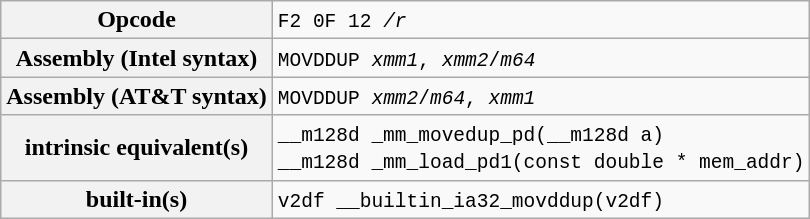<table class="wikitable">
<tr>
<th>Opcode</th>
<td><code>F2 0F 12 <em>/r</em></code></td>
</tr>
<tr>
<th>Assembly (Intel syntax)</th>
<td><code>MOVDDUP <em>xmm1</em>, <em>xmm2</em>/<em>m64</em></code></td>
</tr>
<tr>
<th>Assembly (AT&T syntax)</th>
<td><code>MOVDDUP <em>xmm2</em>/<em>m64</em>, <em>xmm1</em></code></td>
</tr>
<tr>
<th> intrinsic equivalent(s)</th>
<td><code>__m128d _mm_movedup_pd(__m128d a)</code><br><code>__m128d _mm_load_pd1(const double * mem_addr)</code></td>
</tr>
<tr>
<th> built-in(s)</th>
<td><code>v2df __builtin_ia32_movddup(v2df)</code></td>
</tr>
</table>
